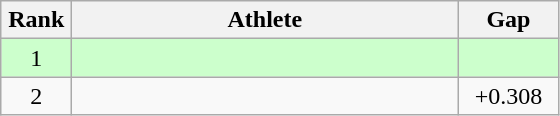<table class=wikitable style="text-align:center">
<tr>
<th width=40>Rank</th>
<th width=250>Athlete</th>
<th width=60>Gap</th>
</tr>
<tr bgcolor="ccffcc">
<td>1</td>
<td align=left></td>
<td></td>
</tr>
<tr>
<td>2</td>
<td align=left></td>
<td>+0.308</td>
</tr>
</table>
